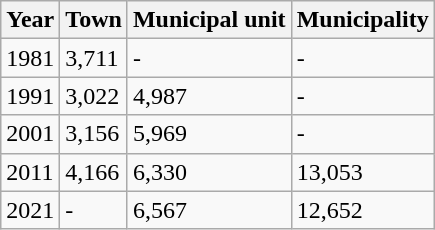<table class=wikitable>
<tr>
<th>Year</th>
<th>Town</th>
<th>Municipal unit</th>
<th>Municipality</th>
</tr>
<tr>
<td>1981</td>
<td>3,711</td>
<td>-</td>
<td>-</td>
</tr>
<tr>
<td>1991</td>
<td>3,022</td>
<td>4,987</td>
<td>-</td>
</tr>
<tr>
<td>2001</td>
<td>3,156</td>
<td>5,969</td>
<td>-</td>
</tr>
<tr>
<td>2011</td>
<td>4,166</td>
<td>6,330</td>
<td>13,053</td>
</tr>
<tr>
<td>2021</td>
<td>-</td>
<td>6,567</td>
<td>12,652</td>
</tr>
</table>
